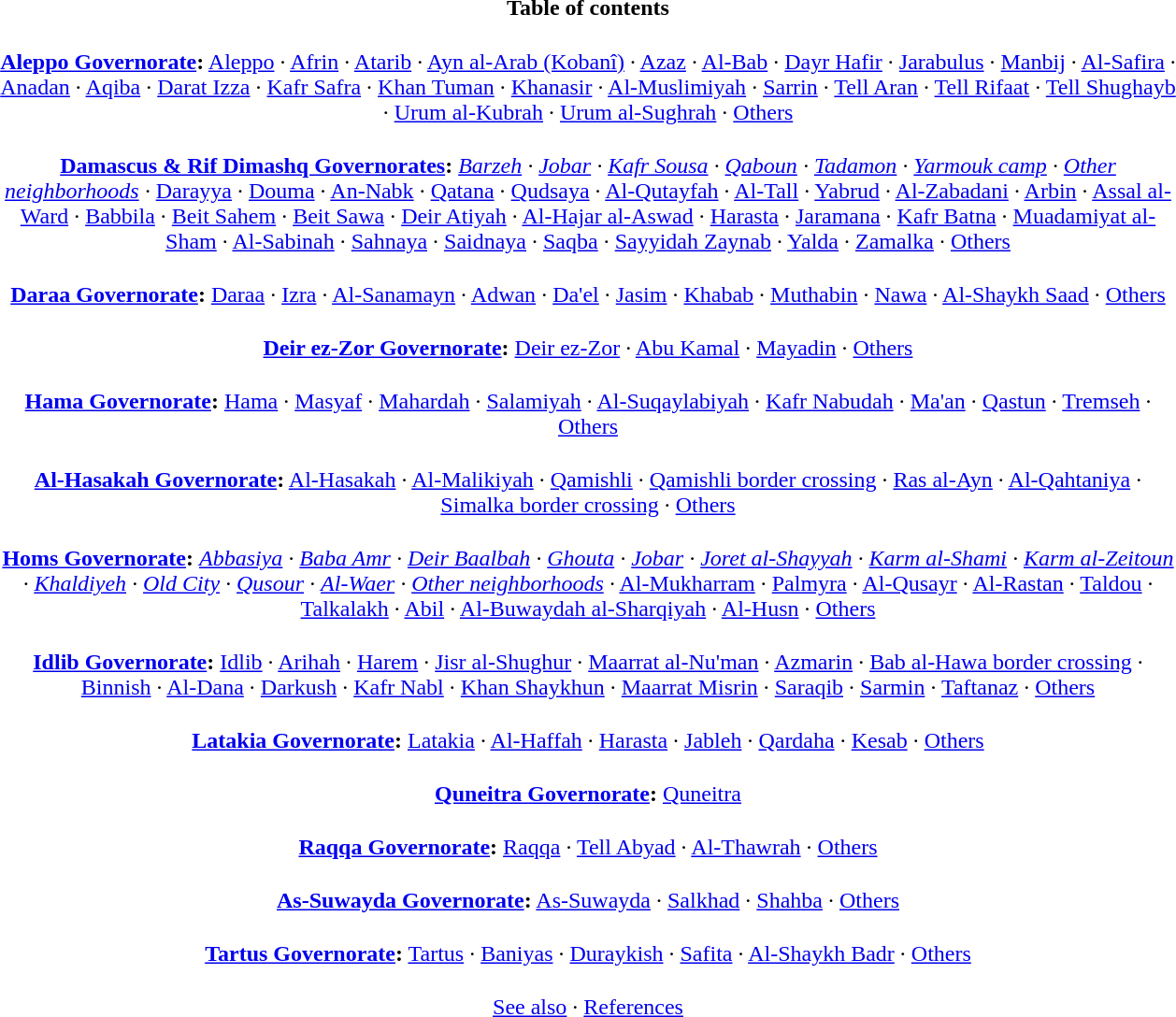<table class="toccolours" style="margin:0 auto; width:55em; clear:both;">
<tr>
<th>Table of contents</th>
</tr>
<tr>
<td style="padding:0 2% 0 2%; text-align:center;"><br><strong><a href='#'>Aleppo Governorate</a>:</strong>
<a href='#'>Aleppo</a> ·
<a href='#'>Afrin</a> ·
<a href='#'>Atarib</a> ·
<a href='#'>Ayn al-Arab (Kobanî)</a> ·
<a href='#'>Azaz</a> ·
<a href='#'>Al-Bab</a> ·
<a href='#'>Dayr Hafir</a> ·
<a href='#'>Jarabulus</a> ·
<a href='#'>Manbij</a> ·
<a href='#'>Al-Safira</a> ·
<a href='#'>Anadan</a> ·
<a href='#'>Aqiba</a> ·
<a href='#'>Darat Izza</a> ·
<a href='#'>Kafr Safra</a> ·
<a href='#'>Khan Tuman</a> ·
<a href='#'>Khanasir</a> ·
<a href='#'>Al-Muslimiyah</a> ·
<a href='#'>Sarrin</a> ·
<a href='#'>Tell Aran</a> ·
<a href='#'>Tell Rifaat</a> ·
<a href='#'>Tell Shughayb</a> ·
<a href='#'>Urum al-Kubrah</a> ·
<a href='#'>Urum al-Sughrah</a> ·
<a href='#'>Others</a></td>
</tr>
<tr>
<td style="padding:0 2% 0 2%; text-align:center;"><br><strong><a href='#'>Damascus & Rif Dimashq Governorates</a>:</strong>
<em><a href='#'>Barzeh</a> ·</em>
<em><a href='#'>Jobar</a> ·</em>
<em><a href='#'>Kafr Sousa</a> ·</em>
<em><a href='#'>Qaboun</a> ·</em>
<em><a href='#'>Tadamon</a> ·</em>
<em><a href='#'>Yarmouk camp</a> ·</em>
<em><a href='#'>Other neighborhoods</a> ·</em>
<a href='#'>Darayya</a> ·
<a href='#'>Douma</a> ·
<a href='#'>An-Nabk</a> ·
<a href='#'>Qatana</a> ·
<a href='#'>Qudsaya</a> ·
<a href='#'>Al-Qutayfah</a> ·
<a href='#'>Al-Tall</a> ·
<a href='#'>Yabrud</a> ·
<a href='#'>Al-Zabadani</a> ·
<a href='#'>Arbin</a> ·
<a href='#'>Assal al-Ward</a> ·
<a href='#'>Babbila</a> ·
<a href='#'>Beit Sahem</a> ·
<a href='#'>Beit Sawa</a> ·
<a href='#'>Deir Atiyah</a> ·
<a href='#'>Al-Hajar al-Aswad</a> ·
<a href='#'>Harasta</a> ·
<a href='#'>Jaramana</a> ·
<a href='#'>Kafr Batna</a> ·
<a href='#'>Muadamiyat al-Sham</a> ·
<a href='#'>Al-Sabinah</a> ·
<a href='#'>Sahnaya</a> ·
<a href='#'>Saidnaya</a> ·
<a href='#'>Saqba</a> ·
<a href='#'>Sayyidah Zaynab</a> ·
<a href='#'>Yalda</a> ·
<a href='#'>Zamalka</a> ·
<a href='#'>Others</a></td>
</tr>
<tr>
<td style="padding:0 2% 0 2%; text-align:center;"><br><strong><a href='#'>Daraa Governorate</a>:</strong>
<a href='#'>Daraa</a> ·
<a href='#'>Izra</a> ·
<a href='#'>Al-Sanamayn</a> ·
<a href='#'>Adwan</a> ·
<a href='#'>Da'el</a> ·
<a href='#'>Jasim</a> ·
<a href='#'>Khabab</a> ·
<a href='#'>Muthabin</a> ·
<a href='#'>Nawa</a> ·
<a href='#'>Al-Shaykh Saad</a> ·
<a href='#'>Others</a></td>
</tr>
<tr>
<td style="padding:0 2% 0 2%; text-align:center;"><br><strong><a href='#'>Deir ez-Zor Governorate</a>:</strong>
<a href='#'>Deir ez-Zor</a> ·
<a href='#'>Abu Kamal</a> ·
<a href='#'>Mayadin</a> ·
<a href='#'>Others</a></td>
</tr>
<tr>
<td style="padding:0 2% 0 2%; text-align:center;"><br><strong><a href='#'>Hama Governorate</a>:</strong>
<a href='#'>Hama</a> ·
<a href='#'>Masyaf</a> ·
<a href='#'>Mahardah</a> ·
<a href='#'>Salamiyah</a> ·
<a href='#'>Al-Suqaylabiyah</a> ·
<a href='#'>Kafr Nabudah</a> ·
<a href='#'>Ma'an</a> ·
<a href='#'>Qastun</a> ·
<a href='#'>Tremseh</a> ·
<a href='#'>Others</a></td>
</tr>
<tr>
<td style="padding:0 2% 0 2%; text-align:center;"><br><strong><a href='#'>Al-Hasakah Governorate</a>:</strong>
<a href='#'>Al-Hasakah</a> ·
<a href='#'>Al-Malikiyah</a> ·
<a href='#'>Qamishli</a> ·
<a href='#'>Qamishli border crossing</a> ·
<a href='#'>Ras al-Ayn</a> ·
<a href='#'>Al-Qahtaniya</a> ·
<a href='#'>Simalka border crossing</a> ·
<a href='#'>Others</a></td>
</tr>
<tr>
<td style="padding:0 2% 0 2%; text-align:center;"><br><strong><a href='#'>Homs Governorate</a>:</strong>
<em><a href='#'>Abbasiya</a> ·</em>
<em><a href='#'>Baba Amr</a> ·</em>
<em><a href='#'>Deir Baalbah</a> ·</em>
<em><a href='#'>Ghouta</a> ·</em>
<em><a href='#'>Jobar</a> ·</em>
<em><a href='#'>Joret al-Shayyah</a> ·</em>
<em><a href='#'>Karm al-Shami</a> ·</em>
<em><a href='#'>Karm al-Zeitoun</a> ·</em>
<em><a href='#'>Khaldiyeh</a> ·</em>
<em><a href='#'>Old City</a> ·</em>
<em><a href='#'>Qusour</a> ·</em>
<em><a href='#'>Al-Waer</a> ·</em>
<em><a href='#'>Other neighborhoods</a> ·</em>
<a href='#'>Al-Mukharram</a> ·
<a href='#'>Palmyra</a> ·
<a href='#'>Al-Qusayr</a> ·
<a href='#'>Al-Rastan</a> ·
<a href='#'>Taldou</a> ·
<a href='#'>Talkalakh</a> ·
<a href='#'>Abil</a> ·
<a href='#'>Al-Buwaydah al-Sharqiyah</a> ·
<a href='#'>Al-Husn</a> ·
<a href='#'>Others</a></td>
</tr>
<tr>
<td style="padding:0 2% 0 2%; text-align:center;"><br><strong><a href='#'>Idlib Governorate</a>:</strong>
<a href='#'>Idlib</a> ·
<a href='#'>Arihah</a> ·
<a href='#'>Harem</a> ·
<a href='#'>Jisr al-Shughur</a> ·
<a href='#'>Maarrat al-Nu'man</a> ·
<a href='#'>Azmarin</a> ·
<a href='#'>Bab al-Hawa border crossing</a> ·
<a href='#'>Binnish</a> ·
<a href='#'>Al-Dana</a> ·
<a href='#'>Darkush</a> ·
<a href='#'>Kafr Nabl</a> ·
<a href='#'>Khan Shaykhun</a> ·
<a href='#'>Maarrat Misrin</a> ·
<a href='#'>Saraqib</a> ·
<a href='#'>Sarmin</a> ·
<a href='#'>Taftanaz</a> ·
<a href='#'>Others</a></td>
</tr>
<tr>
<td style="padding:0 2% 0 2%; text-align:center;"><br><strong><a href='#'>Latakia Governorate</a>:</strong>
<a href='#'>Latakia</a> ·
<a href='#'>Al-Haffah</a> ·
<a href='#'>Harasta</a> ·
<a href='#'>Jableh</a> ·
<a href='#'>Qardaha</a> ·
<a href='#'>Kesab</a> ·
<a href='#'>Others</a></td>
</tr>
<tr>
<td style="padding:0 2% 0 2%; text-align:center;"><br><strong><a href='#'>Quneitra Governorate</a>:</strong>
<a href='#'>Quneitra</a></td>
</tr>
<tr>
<td style="padding:0 2% 0 2%; text-align:center;"><br><strong><a href='#'>Raqqa Governorate</a>:</strong>
<a href='#'>Raqqa</a> ·
<a href='#'>Tell Abyad</a> ·
<a href='#'>Al-Thawrah</a> ·
<a href='#'>Others</a></td>
</tr>
<tr>
<td style="padding:0 2% 0 2%; text-align:center;"><br><strong><a href='#'>As-Suwayda Governorate</a>:</strong>
<a href='#'>As-Suwayda</a> ·
<a href='#'>Salkhad</a> ·
<a href='#'>Shahba</a> ·
<a href='#'>Others</a></td>
</tr>
<tr>
<td style="padding:0 2% 0 2%; text-align:center;"><br><strong><a href='#'>Tartus Governorate</a>:</strong>
<a href='#'>Tartus</a> ·
<a href='#'>Baniyas</a> ·
<a href='#'>Duraykish</a> ·
<a href='#'>Safita</a> ·
<a href='#'>Al-Shaykh Badr</a> ·
<a href='#'>Others</a></td>
</tr>
<tr>
<td style="padding:0 2% 0 2%; text-align:center;"><br><a href='#'>See also</a> · <a href='#'>References</a></td>
</tr>
</table>
